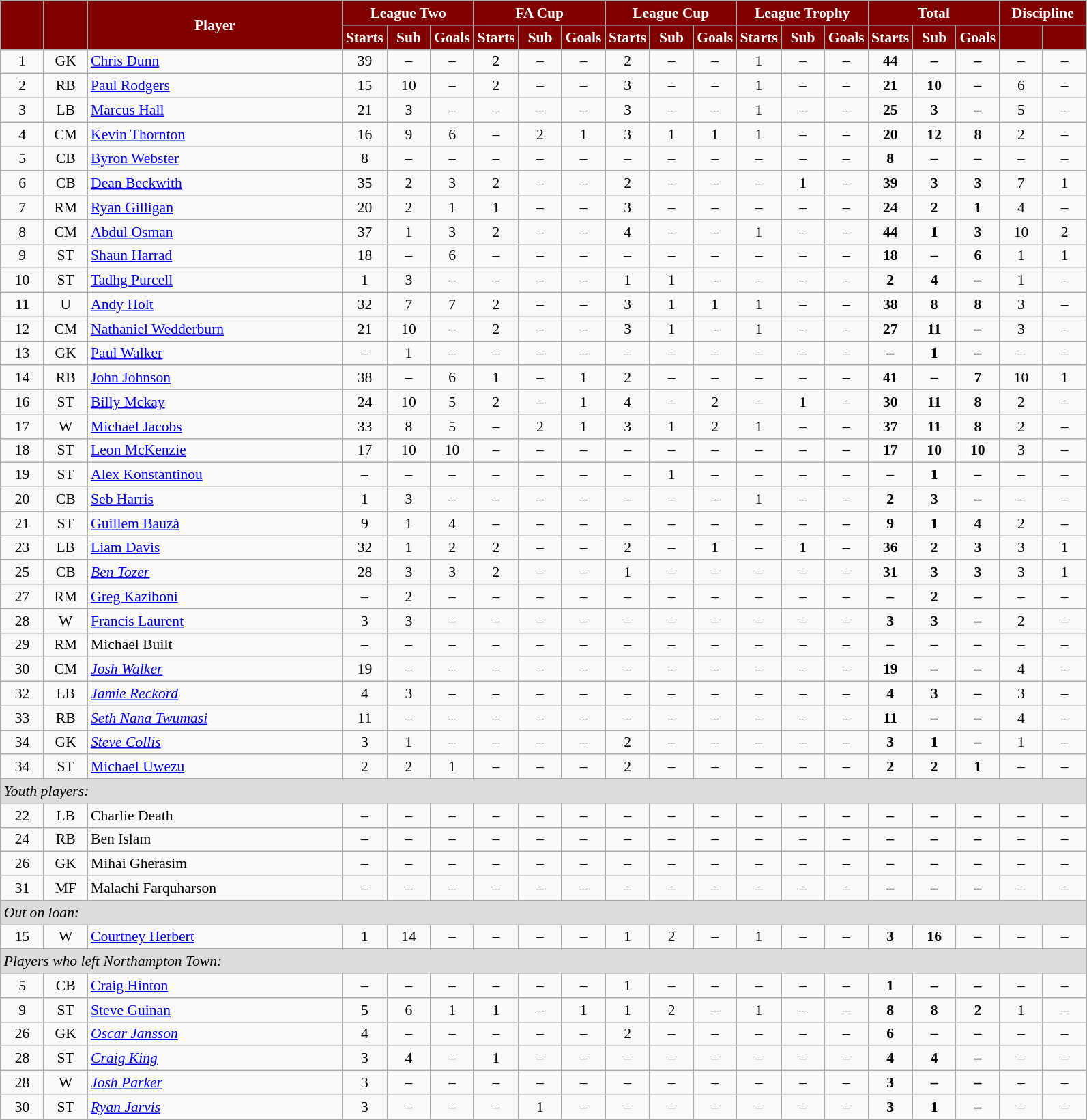<table class="wikitable"  style="text-align:center; font-size:90%; width:84%;">
<tr>
<th rowspan="2" style="background:maroon; color:white;  width: 4%"></th>
<th rowspan="2" style="background:maroon; color:white;  width: 4%"></th>
<th rowspan="2" style="background:maroon; color:white; ">Player</th>
<th colspan="3" style="background:maroon; color:white; ">League Two</th>
<th colspan="3" style="background:maroon; color:white; ">FA Cup</th>
<th colspan="3" style="background:maroon; color:white; ">League Cup</th>
<th colspan="3" style="background:maroon; color:white; ">League Trophy</th>
<th colspan="3" style="background:maroon; color:white; ">Total</th>
<th colspan="2" style="background:maroon; color:white; ">Discipline</th>
</tr>
<tr>
<th style="background:maroon; color:white;  width: 4%;">Starts</th>
<th style="background:maroon; color:white;  width: 4%;">Sub</th>
<th style="background:maroon; color:white;  width: 4%;">Goals</th>
<th style="background:maroon; color:white;  width: 4%;">Starts</th>
<th style="background:maroon; color:white;  width: 4%;">Sub</th>
<th style="background:maroon; color:white;  width: 4%;">Goals</th>
<th style="background:maroon; color:white;  width: 4%;">Starts</th>
<th style="background:maroon; color:white;  width: 4%;">Sub</th>
<th style="background:maroon; color:white;  width: 4%;">Goals</th>
<th style="background:maroon; color:white;  width: 4%;">Starts</th>
<th style="background:maroon; color:white;  width: 4%;">Sub</th>
<th style="background:maroon; color:white;  width: 4%;">Goals</th>
<th style="background:maroon; color:white;  width: 4%;">Starts</th>
<th style="background:maroon; color:white;  width: 4%;">Sub</th>
<th style="background:maroon; color:white;  width: 4%;">Goals</th>
<th style="background:maroon; color:white;  width: 4%;"></th>
<th style="background:maroon; color:white;  width: 4%;"></th>
</tr>
<tr>
<td>1</td>
<td>GK</td>
<td style="text-align:left;"><a href='#'>Chris Dunn</a></td>
<td>39</td>
<td>–</td>
<td>–</td>
<td>2</td>
<td>–</td>
<td>–</td>
<td>2</td>
<td>–</td>
<td>–</td>
<td>1</td>
<td>–</td>
<td>–</td>
<td><strong>44</strong></td>
<td><strong>–</strong></td>
<td><strong>–</strong></td>
<td>–</td>
<td>–</td>
</tr>
<tr>
<td>2</td>
<td>RB</td>
<td style="text-align:left;"><a href='#'>Paul Rodgers</a></td>
<td>15</td>
<td>10</td>
<td>–</td>
<td>2</td>
<td>–</td>
<td>–</td>
<td>3</td>
<td>–</td>
<td>–</td>
<td>1</td>
<td>–</td>
<td>–</td>
<td><strong>21</strong></td>
<td><strong>10</strong></td>
<td><strong>–</strong></td>
<td>6</td>
<td>–</td>
</tr>
<tr>
<td>3</td>
<td>LB</td>
<td style="text-align:left;"><a href='#'>Marcus Hall</a></td>
<td>21</td>
<td>3</td>
<td>–</td>
<td>–</td>
<td>–</td>
<td>–</td>
<td>3</td>
<td>–</td>
<td>–</td>
<td>1</td>
<td>–</td>
<td>–</td>
<td><strong>25</strong></td>
<td><strong>3</strong></td>
<td><strong>–</strong></td>
<td>5</td>
<td>–</td>
</tr>
<tr>
<td>4</td>
<td>CM</td>
<td style="text-align:left;"><a href='#'>Kevin Thornton</a></td>
<td>16</td>
<td>9</td>
<td>6</td>
<td>–</td>
<td>2</td>
<td>1</td>
<td>3</td>
<td>1</td>
<td>1</td>
<td>1</td>
<td>–</td>
<td>–</td>
<td><strong>20</strong></td>
<td><strong>12</strong></td>
<td><strong>8</strong></td>
<td>2</td>
<td>–</td>
</tr>
<tr>
<td>5</td>
<td>CB</td>
<td style="text-align:left;"><a href='#'>Byron Webster</a></td>
<td>8</td>
<td>–</td>
<td>–</td>
<td>–</td>
<td>–</td>
<td>–</td>
<td>–</td>
<td>–</td>
<td>–</td>
<td>–</td>
<td>–</td>
<td>–</td>
<td><strong>8</strong></td>
<td><strong>–</strong></td>
<td><strong>–</strong></td>
<td>–</td>
<td>–</td>
</tr>
<tr>
<td>6</td>
<td>CB</td>
<td style="text-align:left;"><a href='#'>Dean Beckwith</a></td>
<td>35</td>
<td>2</td>
<td>3</td>
<td>2</td>
<td>–</td>
<td>–</td>
<td>2</td>
<td>–</td>
<td>–</td>
<td>–</td>
<td>1</td>
<td>–</td>
<td><strong>39</strong></td>
<td><strong>3</strong></td>
<td><strong>3</strong></td>
<td>7</td>
<td>1</td>
</tr>
<tr>
<td>7</td>
<td>RM</td>
<td style="text-align:left;"><a href='#'>Ryan Gilligan</a></td>
<td>20</td>
<td>2</td>
<td>1</td>
<td>1</td>
<td>–</td>
<td>–</td>
<td>3</td>
<td>–</td>
<td>–</td>
<td>–</td>
<td>–</td>
<td>–</td>
<td><strong>24</strong></td>
<td><strong>2</strong></td>
<td><strong>1</strong></td>
<td>4</td>
<td>–</td>
</tr>
<tr>
<td>8</td>
<td>CM</td>
<td style="text-align:left;"><a href='#'>Abdul Osman</a></td>
<td>37</td>
<td>1</td>
<td>3</td>
<td>2</td>
<td>–</td>
<td>–</td>
<td>4</td>
<td>–</td>
<td>–</td>
<td>1</td>
<td>–</td>
<td>–</td>
<td><strong>44</strong></td>
<td><strong>1</strong></td>
<td><strong>3</strong></td>
<td>10</td>
<td>2</td>
</tr>
<tr>
<td>9</td>
<td>ST</td>
<td style="text-align:left;"><a href='#'>Shaun Harrad</a></td>
<td>18</td>
<td>–</td>
<td>6</td>
<td>–</td>
<td>–</td>
<td>–</td>
<td>–</td>
<td>–</td>
<td>–</td>
<td>–</td>
<td>–</td>
<td>–</td>
<td><strong>18</strong></td>
<td><strong>–</strong></td>
<td><strong>6</strong></td>
<td>1</td>
<td>1</td>
</tr>
<tr>
<td>10</td>
<td>ST</td>
<td style="text-align:left;"><a href='#'>Tadhg Purcell</a></td>
<td>1</td>
<td>3</td>
<td>–</td>
<td>–</td>
<td>–</td>
<td>–</td>
<td>1</td>
<td>1</td>
<td>–</td>
<td>–</td>
<td>–</td>
<td>–</td>
<td><strong>2</strong></td>
<td><strong>4</strong></td>
<td><strong>–</strong></td>
<td>1</td>
<td>–</td>
</tr>
<tr>
<td>11</td>
<td>U</td>
<td style="text-align:left;"><a href='#'>Andy Holt</a></td>
<td>32</td>
<td>7</td>
<td>7</td>
<td>2</td>
<td>–</td>
<td>–</td>
<td>3</td>
<td>1</td>
<td>1</td>
<td>1</td>
<td>–</td>
<td>–</td>
<td><strong>38</strong></td>
<td><strong>8</strong></td>
<td><strong>8</strong></td>
<td>3</td>
<td>–</td>
</tr>
<tr>
<td>12</td>
<td>CM</td>
<td style="text-align:left;"><a href='#'>Nathaniel Wedderburn</a></td>
<td>21</td>
<td>10</td>
<td>–</td>
<td>2</td>
<td>–</td>
<td>–</td>
<td>3</td>
<td>1</td>
<td>–</td>
<td>1</td>
<td>–</td>
<td>–</td>
<td><strong>27</strong></td>
<td><strong>11</strong></td>
<td><strong>–</strong></td>
<td>3</td>
<td>–</td>
</tr>
<tr>
<td>13</td>
<td>GK</td>
<td style="text-align:left;"><a href='#'>Paul Walker</a></td>
<td>–</td>
<td>1</td>
<td>–</td>
<td>–</td>
<td>–</td>
<td>–</td>
<td>–</td>
<td>–</td>
<td>–</td>
<td>–</td>
<td>–</td>
<td>–</td>
<td><strong>–</strong></td>
<td><strong>1</strong></td>
<td><strong>–</strong></td>
<td>–</td>
<td>–</td>
</tr>
<tr>
<td>14</td>
<td>RB</td>
<td style="text-align:left;"><a href='#'>John Johnson</a></td>
<td>38</td>
<td>–</td>
<td>6</td>
<td>1</td>
<td>–</td>
<td>1</td>
<td>2</td>
<td>–</td>
<td>–</td>
<td>–</td>
<td>–</td>
<td>–</td>
<td><strong>41</strong></td>
<td><strong>–</strong></td>
<td><strong>7</strong></td>
<td>10</td>
<td>1</td>
</tr>
<tr>
<td>16</td>
<td>ST</td>
<td style="text-align:left;"><a href='#'>Billy Mckay</a></td>
<td>24</td>
<td>10</td>
<td>5</td>
<td>2</td>
<td>–</td>
<td>1</td>
<td>4</td>
<td>–</td>
<td>2</td>
<td>–</td>
<td>1</td>
<td>–</td>
<td><strong>30</strong></td>
<td><strong>11</strong></td>
<td><strong>8</strong></td>
<td>2</td>
<td>–</td>
</tr>
<tr>
<td>17</td>
<td>W</td>
<td style="text-align:left;"><a href='#'>Michael Jacobs</a></td>
<td>33</td>
<td>8</td>
<td>5</td>
<td>–</td>
<td>2</td>
<td>1</td>
<td>3</td>
<td>1</td>
<td>2</td>
<td>1</td>
<td>–</td>
<td>–</td>
<td><strong>37</strong></td>
<td><strong>11</strong></td>
<td><strong>8</strong></td>
<td>2</td>
<td>–</td>
</tr>
<tr>
<td>18</td>
<td>ST</td>
<td style="text-align:left;"><a href='#'>Leon McKenzie</a></td>
<td>17</td>
<td>10</td>
<td>10</td>
<td>–</td>
<td>–</td>
<td>–</td>
<td>–</td>
<td>–</td>
<td>–</td>
<td>–</td>
<td>–</td>
<td>–</td>
<td><strong>17</strong></td>
<td><strong>10</strong></td>
<td><strong>10</strong></td>
<td>3</td>
<td>–</td>
</tr>
<tr>
<td>19</td>
<td>ST</td>
<td style="text-align:left;"><a href='#'>Alex Konstantinou</a></td>
<td>–</td>
<td>–</td>
<td>–</td>
<td>–</td>
<td>–</td>
<td>–</td>
<td>–</td>
<td>1</td>
<td>–</td>
<td>–</td>
<td>–</td>
<td>–</td>
<td><strong>–</strong></td>
<td><strong>1</strong></td>
<td><strong>–</strong></td>
<td>–</td>
<td>–</td>
</tr>
<tr>
<td>20</td>
<td>CB</td>
<td style="text-align:left;"><a href='#'>Seb Harris</a></td>
<td>1</td>
<td>3</td>
<td>–</td>
<td>–</td>
<td>–</td>
<td>–</td>
<td>–</td>
<td>–</td>
<td>–</td>
<td>1</td>
<td>–</td>
<td>–</td>
<td><strong>2</strong></td>
<td><strong>3</strong></td>
<td><strong>–</strong></td>
<td>–</td>
<td>–</td>
</tr>
<tr>
<td>21</td>
<td>ST</td>
<td style="text-align:left;"><a href='#'>Guillem Bauzà</a></td>
<td>9</td>
<td>1</td>
<td>4</td>
<td>–</td>
<td>–</td>
<td>–</td>
<td>–</td>
<td>–</td>
<td>–</td>
<td>–</td>
<td>–</td>
<td>–</td>
<td><strong>9</strong></td>
<td><strong>1</strong></td>
<td><strong>4</strong></td>
<td>2</td>
<td>–</td>
</tr>
<tr>
<td>23</td>
<td>LB</td>
<td style="text-align:left;"><a href='#'>Liam Davis</a></td>
<td>32</td>
<td>1</td>
<td>2</td>
<td>2</td>
<td>–</td>
<td>–</td>
<td>2</td>
<td>–</td>
<td>1</td>
<td>–</td>
<td>1</td>
<td>–</td>
<td><strong>36</strong></td>
<td><strong>2</strong></td>
<td><strong>3</strong></td>
<td>3</td>
<td>1</td>
</tr>
<tr>
<td>25</td>
<td>CB</td>
<td style="text-align:left;"><em><a href='#'>Ben Tozer</a></em></td>
<td>28</td>
<td>3</td>
<td>3</td>
<td>2</td>
<td>–</td>
<td>–</td>
<td>1</td>
<td>–</td>
<td>–</td>
<td>–</td>
<td>–</td>
<td>–</td>
<td><strong>31</strong></td>
<td><strong>3</strong></td>
<td><strong>3</strong></td>
<td>3</td>
<td>1</td>
</tr>
<tr>
<td>27</td>
<td>RM</td>
<td style="text-align:left;"><a href='#'>Greg Kaziboni</a></td>
<td>–</td>
<td>2</td>
<td>–</td>
<td>–</td>
<td>–</td>
<td>–</td>
<td>–</td>
<td>–</td>
<td>–</td>
<td>–</td>
<td>–</td>
<td>–</td>
<td><strong>–</strong></td>
<td><strong>2</strong></td>
<td><strong>–</strong></td>
<td>–</td>
<td>–</td>
</tr>
<tr>
<td>28</td>
<td>W</td>
<td style="text-align:left;"><a href='#'>Francis Laurent</a></td>
<td>3</td>
<td>3</td>
<td>–</td>
<td>–</td>
<td>–</td>
<td>–</td>
<td>–</td>
<td>–</td>
<td>–</td>
<td>–</td>
<td>–</td>
<td>–</td>
<td><strong>3</strong></td>
<td><strong>3</strong></td>
<td><strong>–</strong></td>
<td>2</td>
<td>–</td>
</tr>
<tr>
<td>29</td>
<td>RM</td>
<td style="text-align:left;">Michael Built</td>
<td>–</td>
<td>–</td>
<td>–</td>
<td>–</td>
<td>–</td>
<td>–</td>
<td>–</td>
<td>–</td>
<td>–</td>
<td>–</td>
<td>–</td>
<td>–</td>
<td><strong>–</strong></td>
<td><strong>–</strong></td>
<td><strong>–</strong></td>
<td>–</td>
<td>–</td>
</tr>
<tr>
<td>30</td>
<td>CM</td>
<td style="text-align:left;"><em><a href='#'>Josh Walker</a></em></td>
<td>19</td>
<td>–</td>
<td>–</td>
<td>–</td>
<td>–</td>
<td>–</td>
<td>–</td>
<td>–</td>
<td>–</td>
<td>–</td>
<td>–</td>
<td>–</td>
<td><strong>19</strong></td>
<td><strong>–</strong></td>
<td><strong>–</strong></td>
<td>4</td>
<td>–</td>
</tr>
<tr>
<td>32</td>
<td>LB</td>
<td style="text-align:left;"><em><a href='#'>Jamie Reckord</a></em></td>
<td>4</td>
<td>3</td>
<td>–</td>
<td>–</td>
<td>–</td>
<td>–</td>
<td>–</td>
<td>–</td>
<td>–</td>
<td>–</td>
<td>–</td>
<td>–</td>
<td><strong>4</strong></td>
<td><strong>3</strong></td>
<td><strong>–</strong></td>
<td>3</td>
<td>–</td>
</tr>
<tr>
<td>33</td>
<td>RB</td>
<td style="text-align:left;"><em><a href='#'>Seth Nana Twumasi</a></em></td>
<td>11</td>
<td>–</td>
<td>–</td>
<td>–</td>
<td>–</td>
<td>–</td>
<td>–</td>
<td>–</td>
<td>–</td>
<td>–</td>
<td>–</td>
<td>–</td>
<td><strong>11</strong></td>
<td><strong>–</strong></td>
<td><strong>–</strong></td>
<td>4</td>
<td>–</td>
</tr>
<tr>
<td>34</td>
<td>GK</td>
<td style="text-align:left;"><em><a href='#'>Steve Collis</a></em></td>
<td>3</td>
<td>1</td>
<td>–</td>
<td>–</td>
<td>–</td>
<td>–</td>
<td>2</td>
<td>–</td>
<td>–</td>
<td>–</td>
<td>–</td>
<td>–</td>
<td><strong>3</strong></td>
<td><strong>1</strong></td>
<td><strong>–</strong></td>
<td>1</td>
<td>–</td>
</tr>
<tr>
<td>34</td>
<td>ST</td>
<td style="text-align:left;"><a href='#'>Michael Uwezu</a></td>
<td>2</td>
<td>2</td>
<td>1</td>
<td>–</td>
<td>–</td>
<td>–</td>
<td>2</td>
<td>–</td>
<td>–</td>
<td>–</td>
<td>–</td>
<td>–</td>
<td><strong>2</strong></td>
<td><strong>2</strong></td>
<td><strong>1</strong></td>
<td>–</td>
<td>–</td>
</tr>
<tr>
<td colspan="20" style="background:#dcdcdc; text-align:left;"><em>Youth players:</em></td>
</tr>
<tr>
<td>22</td>
<td>LB</td>
<td style="text-align:left;">Charlie Death</td>
<td>–</td>
<td>–</td>
<td>–</td>
<td>–</td>
<td>–</td>
<td>–</td>
<td>–</td>
<td>–</td>
<td>–</td>
<td>–</td>
<td>–</td>
<td>–</td>
<td><strong>–</strong></td>
<td><strong>–</strong></td>
<td><strong>–</strong></td>
<td>–</td>
<td>–</td>
</tr>
<tr>
<td>24</td>
<td>RB</td>
<td style="text-align:left;">Ben Islam</td>
<td>–</td>
<td>–</td>
<td>–</td>
<td>–</td>
<td>–</td>
<td>–</td>
<td>–</td>
<td>–</td>
<td>–</td>
<td>–</td>
<td>–</td>
<td>–</td>
<td><strong>–</strong></td>
<td><strong>–</strong></td>
<td><strong>–</strong></td>
<td>–</td>
<td>–</td>
</tr>
<tr>
<td>26</td>
<td>GK</td>
<td style="text-align:left;">Mihai Gherasim</td>
<td>–</td>
<td>–</td>
<td>–</td>
<td>–</td>
<td>–</td>
<td>–</td>
<td>–</td>
<td>–</td>
<td>–</td>
<td>–</td>
<td>–</td>
<td>–</td>
<td><strong>–</strong></td>
<td><strong>–</strong></td>
<td><strong>–</strong></td>
<td>–</td>
<td>–</td>
</tr>
<tr>
<td>31</td>
<td>MF</td>
<td style="text-align:left;">Malachi Farquharson</td>
<td>–</td>
<td>–</td>
<td>–</td>
<td>–</td>
<td>–</td>
<td>–</td>
<td>–</td>
<td>–</td>
<td>–</td>
<td>–</td>
<td>–</td>
<td>–</td>
<td><strong>–</strong></td>
<td><strong>–</strong></td>
<td><strong>–</strong></td>
<td>–</td>
<td>–</td>
</tr>
<tr>
<td colspan="20" style="background:#dcdcdc; text-align:left;"><em>Out on loan:</em></td>
</tr>
<tr>
<td>15</td>
<td>W</td>
<td style="text-align:left;"><a href='#'>Courtney Herbert</a></td>
<td>1</td>
<td>14</td>
<td>–</td>
<td>–</td>
<td>–</td>
<td>–</td>
<td>1</td>
<td>2</td>
<td>–</td>
<td>1</td>
<td>–</td>
<td>–</td>
<td><strong>3</strong></td>
<td><strong>16</strong></td>
<td><strong>–</strong></td>
<td>–</td>
<td>–</td>
</tr>
<tr>
<td colspan="20" style="background:#dcdcdc; text-align:left;"><em>Players who left Northampton Town:</em></td>
</tr>
<tr>
<td>5</td>
<td>CB</td>
<td style="text-align:left;"><a href='#'>Craig Hinton</a></td>
<td>–</td>
<td>–</td>
<td>–</td>
<td>–</td>
<td>–</td>
<td>–</td>
<td>1</td>
<td>–</td>
<td>–</td>
<td>–</td>
<td>–</td>
<td>–</td>
<td><strong>1</strong></td>
<td><strong>–</strong></td>
<td><strong>–</strong></td>
<td>–</td>
<td>–</td>
</tr>
<tr>
<td>9</td>
<td>ST</td>
<td style="text-align:left;"><a href='#'>Steve Guinan</a></td>
<td>5</td>
<td>6</td>
<td>1</td>
<td>1</td>
<td>–</td>
<td>1</td>
<td>1</td>
<td>2</td>
<td>–</td>
<td>1</td>
<td>–</td>
<td>–</td>
<td><strong>8</strong></td>
<td><strong>8</strong></td>
<td><strong>2</strong></td>
<td>1</td>
<td>–</td>
</tr>
<tr>
<td>26</td>
<td>GK</td>
<td style="text-align:left;"><em><a href='#'>Oscar Jansson</a></em></td>
<td>4</td>
<td>–</td>
<td>–</td>
<td>–</td>
<td>–</td>
<td>–</td>
<td>2</td>
<td>–</td>
<td>–</td>
<td>–</td>
<td>–</td>
<td>–</td>
<td><strong>6</strong></td>
<td><strong>–</strong></td>
<td><strong>–</strong></td>
<td>–</td>
<td>–</td>
</tr>
<tr>
<td>28</td>
<td>ST</td>
<td style="text-align:left;"><em><a href='#'>Craig King</a></em></td>
<td>3</td>
<td>4</td>
<td>–</td>
<td>1</td>
<td>–</td>
<td>–</td>
<td>–</td>
<td>–</td>
<td>–</td>
<td>–</td>
<td>–</td>
<td>–</td>
<td><strong>4</strong></td>
<td><strong>4</strong></td>
<td><strong>–</strong></td>
<td>–</td>
<td>–</td>
</tr>
<tr>
<td>28</td>
<td>W</td>
<td style="text-align:left;"><em><a href='#'>Josh Parker</a></em></td>
<td>3</td>
<td>–</td>
<td>–</td>
<td>–</td>
<td>–</td>
<td>–</td>
<td>–</td>
<td>–</td>
<td>–</td>
<td>–</td>
<td>–</td>
<td>–</td>
<td><strong>3</strong></td>
<td><strong>–</strong></td>
<td><strong>–</strong></td>
<td>–</td>
<td>–</td>
</tr>
<tr>
<td>30</td>
<td>ST</td>
<td style="text-align:left;"><em><a href='#'>Ryan Jarvis</a></em></td>
<td>3</td>
<td>–</td>
<td>–</td>
<td>–</td>
<td>1</td>
<td>–</td>
<td>–</td>
<td>–</td>
<td>–</td>
<td>–</td>
<td>–</td>
<td>–</td>
<td><strong>3</strong></td>
<td><strong>1</strong></td>
<td><strong>–</strong></td>
<td>–</td>
<td>–</td>
</tr>
</table>
